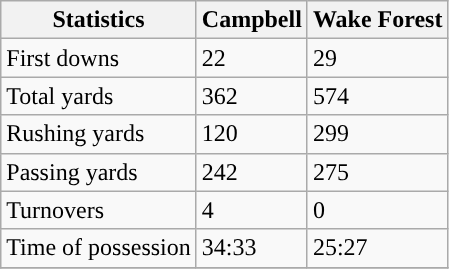<table class="wikitable">
<tr>
<th>Statistics</th>
<th>Campbell</th>
<th>Wake Forest</th>
</tr>
<tr>
<td>First downs</td>
<td>22</td>
<td>29</td>
</tr>
<tr>
<td>Total yards</td>
<td>362</td>
<td>574</td>
</tr>
<tr>
<td>Rushing yards</td>
<td>120</td>
<td>299</td>
</tr>
<tr>
<td>Passing yards</td>
<td>242</td>
<td>275</td>
</tr>
<tr>
<td>Turnovers</td>
<td>4</td>
<td>0</td>
</tr>
<tr>
<td>Time of possession</td>
<td>34:33</td>
<td>25:27</td>
</tr>
<tr>
</tr>
</table>
